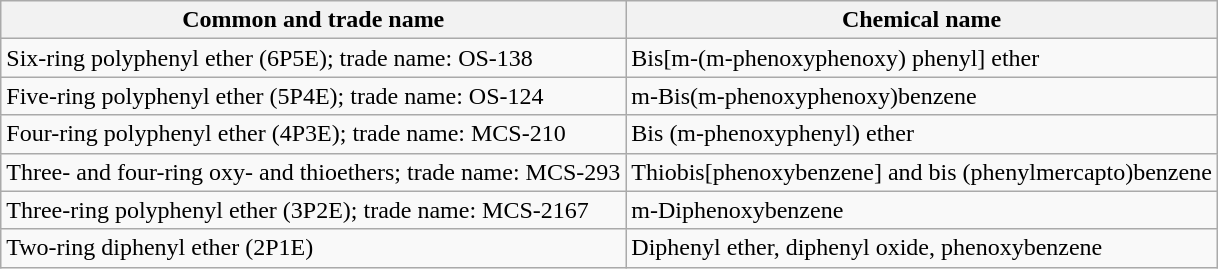<table class="wikitable">
<tr>
<th>Common and trade name</th>
<th>Chemical name</th>
</tr>
<tr>
<td>Six-ring polyphenyl ether (6P5E); trade name: OS-138</td>
<td>Bis[m-(m-phenoxyphenoxy) phenyl] ether</td>
</tr>
<tr>
<td>Five-ring polyphenyl ether (5P4E); trade name: OS-124</td>
<td>m-Bis(m-phenoxyphenoxy)benzene</td>
</tr>
<tr>
<td>Four-ring polyphenyl ether (4P3E); trade name: MCS-210</td>
<td>Bis (m-phenoxyphenyl) ether</td>
</tr>
<tr>
<td>Three- and four-ring oxy- and thioethers; trade name: MCS-293</td>
<td>Thiobis[phenoxybenzene] and bis (phenylmercapto)benzene</td>
</tr>
<tr>
<td>Three-ring polyphenyl ether (3P2E); trade name: MCS-2167</td>
<td>m-Diphenoxybenzene</td>
</tr>
<tr>
<td>Two-ring diphenyl ether (2P1E)</td>
<td>Diphenyl ether, diphenyl oxide, phenoxybenzene</td>
</tr>
</table>
